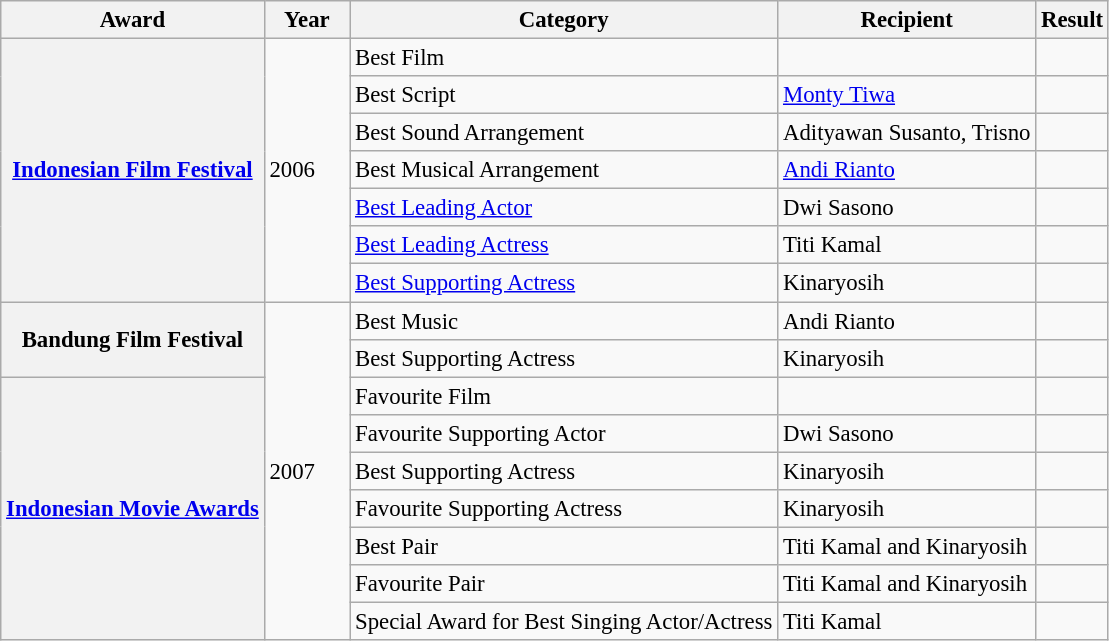<table class="wikitable" style="font-size: 95%;">
<tr>
<th scope="col">Award</th>
<th scope="col"; width=50>Year</th>
<th scope="col">Category</th>
<th scope="col">Recipient</th>
<th scope="col">Result</th>
</tr>
<tr>
<th scope="row" rowspan="7"><a href='#'>Indonesian Film Festival</a></th>
<td rowspan="7">2006</td>
<td>Best Film</td>
<td></td>
<td></td>
</tr>
<tr>
<td>Best Script</td>
<td><a href='#'>Monty Tiwa</a></td>
<td></td>
</tr>
<tr>
<td>Best Sound Arrangement</td>
<td>Adityawan Susanto, Trisno</td>
<td></td>
</tr>
<tr>
<td>Best Musical Arrangement</td>
<td><a href='#'>Andi Rianto</a></td>
<td></td>
</tr>
<tr>
<td><a href='#'>Best Leading Actor</a></td>
<td>Dwi Sasono</td>
<td></td>
</tr>
<tr>
<td><a href='#'>Best Leading Actress</a></td>
<td>Titi Kamal</td>
<td></td>
</tr>
<tr>
<td><a href='#'>Best Supporting Actress</a></td>
<td>Kinaryosih</td>
<td></td>
</tr>
<tr>
<th scope="row" rowspan="2">Bandung Film Festival</th>
<td rowspan="9">2007</td>
<td>Best Music</td>
<td>Andi Rianto</td>
<td></td>
</tr>
<tr>
<td>Best Supporting Actress</td>
<td>Kinaryosih</td>
<td></td>
</tr>
<tr>
<th scope="row" rowspan="7"><a href='#'>Indonesian Movie Awards</a></th>
<td>Favourite Film</td>
<td></td>
<td></td>
</tr>
<tr>
<td>Favourite Supporting Actor</td>
<td>Dwi Sasono</td>
<td></td>
</tr>
<tr>
<td>Best Supporting Actress</td>
<td>Kinaryosih</td>
<td></td>
</tr>
<tr>
<td>Favourite Supporting Actress</td>
<td>Kinaryosih</td>
<td></td>
</tr>
<tr>
<td>Best Pair</td>
<td>Titi Kamal and Kinaryosih</td>
<td></td>
</tr>
<tr>
<td>Favourite Pair</td>
<td>Titi Kamal and Kinaryosih</td>
<td></td>
</tr>
<tr>
<td>Special Award for Best Singing Actor/Actress</td>
<td>Titi Kamal</td>
<td></td>
</tr>
</table>
